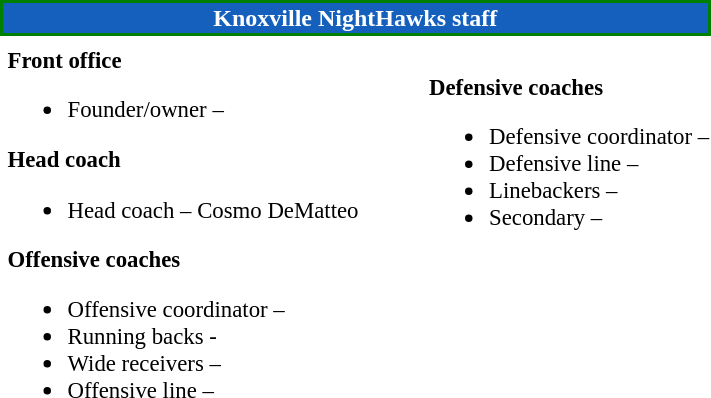<table class="toccolours" style="text-align: left;">
<tr>
<th colspan="7" style="background:#1560BD; color:white; text-align: center; border:2px solid #008000;"><strong>Knoxville NightHawks staff</strong></th>
</tr>
<tr>
<td colspan=7 align="right"></td>
</tr>
<tr>
<td valign="top"></td>
<td style="font-size: 95%;" valign="top"><strong>Front office</strong><br><ul><li>Founder/owner –</li></ul><strong>Head coach</strong><ul><li>Head coach – Cosmo DeMatteo</li></ul><strong>Offensive coaches</strong><ul><li>Offensive coordinator –</li><li>Running backs -</li><li>Wide receivers –</li><li>Offensive line –</li></ul></td>
<td width="35"> </td>
<td valign="top"></td>
<td style="font-size: 95%;" valign="top"><br><strong>Defensive coaches</strong><ul><li>Defensive coordinator –</li><li>Defensive line –</li><li>Linebackers –</li><li>Secondary –</li></ul></td>
</tr>
</table>
